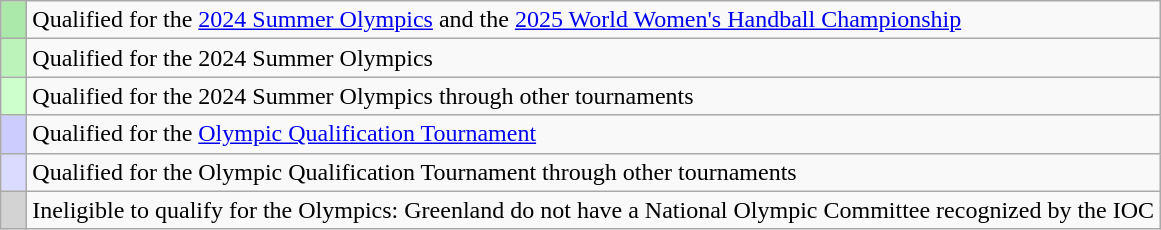<table class="wikitable">
<tr>
<td style="width: 10px; background: #AAE9AA;"></td>
<td>Qualified for the <a href='#'>2024 Summer Olympics</a> and the <a href='#'>2025 World Women's Handball Championship</a></td>
</tr>
<tr>
<td style="width: 10px; background: #BBF3BB;"></td>
<td>Qualified for the 2024 Summer Olympics</td>
</tr>
<tr>
<td style="width: 10px; background: #CCFFCC;"></td>
<td>Qualified for the 2024 Summer Olympics through other tournaments</td>
</tr>
<tr>
<td style="width: 10px; background: #CCCCFF;"></td>
<td>Qualified for the <a href='#'>Olympic Qualification Tournament</a></td>
</tr>
<tr>
<td style="width: 10px; background: #DBDBFF;"></td>
<td>Qualified for the Olympic Qualification Tournament through other tournaments</td>
</tr>
<tr>
<td style="width: 10px; background: lightgrey"></td>
<td>Ineligible to qualify for the Olympics: Greenland do not have a National Olympic Committee recognized by the IOC</td>
</tr>
</table>
